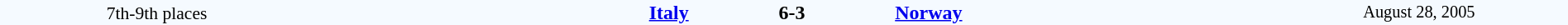<table style="width: 100%; background:#F5FAFF;" cellspacing="0">
<tr>
<td align=center rowspan=3 width=20% style=font-size:90%>7th-9th places</td>
</tr>
<tr>
<td width=24% align=right><strong><a href='#'>Italy</a></strong></td>
<td align=center width=13%><strong>6-3</strong></td>
<td width=24%><strong><a href='#'>Norway</a></strong></td>
<td style=font-size:85% rowspan=3 align=center>August 28, 2005</td>
</tr>
</table>
